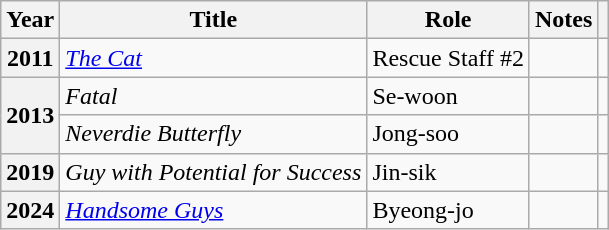<table class="wikitable sortable plainrowheaders">
<tr>
<th scope="col">Year</th>
<th scope="col">Title</th>
<th scope="col">Role</th>
<th scope="col" class="unsortable">Notes</th>
<th scope="col" class="unsortable"></th>
</tr>
<tr>
<th scope="row">2011</th>
<td><em><a href='#'>The Cat</a></em></td>
<td>Rescue Staff #2</td>
<td></td>
</tr>
<tr>
<th scope="row" rowspan="2">2013</th>
<td><em>Fatal</em></td>
<td>Se-woon</td>
<td></td>
<td></td>
</tr>
<tr>
<td><em>Neverdie Butterfly</em></td>
<td>Jong-soo</td>
<td></td>
<td></td>
</tr>
<tr>
<th scope="row">2019</th>
<td><em>Guy with Potential for Success</em></td>
<td>Jin-sik</td>
<td></td>
<td></td>
</tr>
<tr>
<th scope="row">2024</th>
<td><em><a href='#'>Handsome Guys</a></em></td>
<td>Byeong-jo</td>
<td></td>
<td></td>
</tr>
</table>
